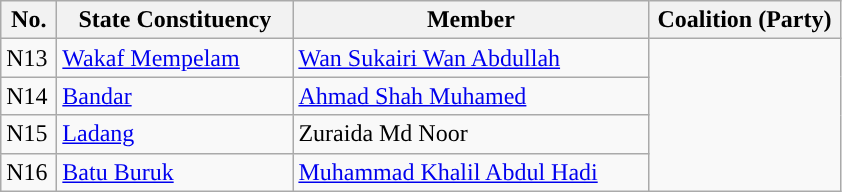<table class="wikitable">
<tr>
<th width="30">No.</th>
<th width="150">State Constituency</th>
<th width="230">Member</th>
<th width="120">Coalition (Party)</th>
</tr>
<tr>
<td>N13</td>
<td><a href='#'>Wakaf Mempelam</a></td>
<td><a href='#'>Wan Sukairi Wan Abdullah</a></td>
<td rowspan=4></td>
</tr>
<tr>
<td>N14</td>
<td><a href='#'>Bandar</a></td>
<td><a href='#'>Ahmad Shah Muhamed</a></td>
</tr>
<tr>
<td>N15</td>
<td><a href='#'>Ladang</a></td>
<td>Zuraida Md Noor</td>
</tr>
<tr>
<td>N16</td>
<td><a href='#'>Batu Buruk</a></td>
<td><a href='#'>Muhammad Khalil Abdul Hadi</a></td>
</tr>
</table>
